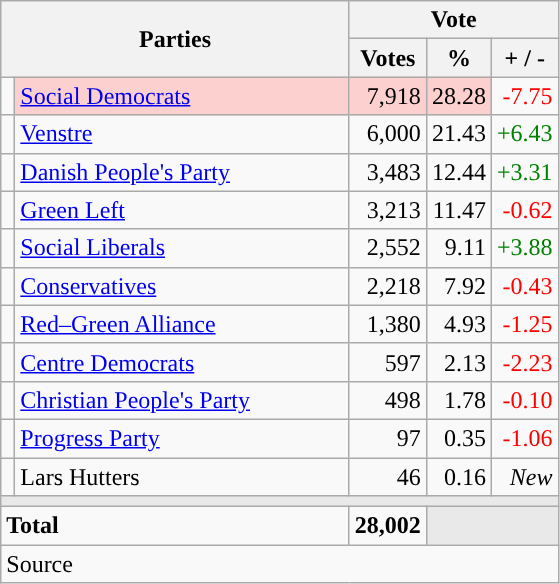<table class="wikitable" style="text-align:right;">
<tr>
<th style="text-align:centre;" rowspan="2" colspan="2" width="225">Parties</th>
<th colspan="3">Vote</th>
</tr>
<tr>
<th width="15">Votes</th>
<th width="15">%</th>
<th width="15">+ / -</th>
</tr>
<tr>
<td width="2" style="color:inherit;background:"></td>
<td bgcolor=#fbd0ce  align="left"><a href='#'>Social Democrats</a></td>
<td bgcolor=#fbd0ce>7,918</td>
<td bgcolor=#fbd0ce>28.28</td>
<td style=color:red;>-7.75</td>
</tr>
<tr>
<td width="2" style="color:inherit;background:"></td>
<td align="left"><a href='#'>Venstre</a></td>
<td>6,000</td>
<td>21.43</td>
<td style=color:green;>+6.43</td>
</tr>
<tr>
<td width="2" style="color:inherit;background:"></td>
<td align="left"><a href='#'>Danish People's Party</a></td>
<td>3,483</td>
<td>12.44</td>
<td style=color:green;>+3.31</td>
</tr>
<tr>
<td width="2" style="color:inherit;background:"></td>
<td align="left"><a href='#'>Green Left</a></td>
<td>3,213</td>
<td>11.47</td>
<td style=color:red;>-0.62</td>
</tr>
<tr>
<td width="2" style="color:inherit;background:"></td>
<td align="left"><a href='#'>Social Liberals</a></td>
<td>2,552</td>
<td>9.11</td>
<td style=color:green;>+3.88</td>
</tr>
<tr>
<td width="2" style="color:inherit;background:"></td>
<td align="left"><a href='#'>Conservatives</a></td>
<td>2,218</td>
<td>7.92</td>
<td style=color:red;>-0.43</td>
</tr>
<tr>
<td width="2" style="color:inherit;background:"></td>
<td align="left"><a href='#'>Red–Green Alliance</a></td>
<td>1,380</td>
<td>4.93</td>
<td style=color:red;>-1.25</td>
</tr>
<tr>
<td width="2" style="color:inherit;background:"></td>
<td align="left"><a href='#'>Centre Democrats</a></td>
<td>597</td>
<td>2.13</td>
<td style=color:red;>-2.23</td>
</tr>
<tr>
<td width="2" style="color:inherit;background:"></td>
<td align="left"><a href='#'>Christian People's Party</a></td>
<td>498</td>
<td>1.78</td>
<td style=color:red;>-0.10</td>
</tr>
<tr>
<td width="2" style="color:inherit;background:"></td>
<td align="left"><a href='#'>Progress Party</a></td>
<td>97</td>
<td>0.35</td>
<td style=color:red;>-1.06</td>
</tr>
<tr>
<td width="2" style="color:inherit;background:"></td>
<td align="left">Lars Hutters</td>
<td>46</td>
<td>0.16</td>
<td><em>New</em></td>
</tr>
<tr>
<td colspan="7" bgcolor="#E9E9E9"></td>
</tr>
<tr>
<td align="left" colspan="2"><strong>Total</strong></td>
<td><strong>28,002</strong></td>
<td bgcolor="#E9E9E9" colspan="2"></td>
</tr>
<tr>
<td align="left" colspan="6">Source</td>
</tr>
</table>
